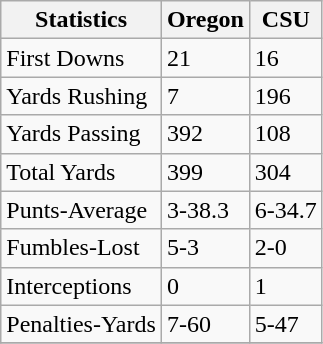<table class="wikitable">
<tr>
<th>Statistics</th>
<th>Oregon</th>
<th>CSU</th>
</tr>
<tr>
<td>First Downs</td>
<td>21</td>
<td>16</td>
</tr>
<tr>
<td>Yards Rushing</td>
<td>7</td>
<td>196</td>
</tr>
<tr>
<td>Yards Passing</td>
<td>392</td>
<td>108</td>
</tr>
<tr>
<td>Total Yards</td>
<td>399</td>
<td>304</td>
</tr>
<tr>
<td>Punts-Average</td>
<td>3-38.3</td>
<td>6-34.7</td>
</tr>
<tr>
<td>Fumbles-Lost</td>
<td>5-3</td>
<td>2-0</td>
</tr>
<tr>
<td>Interceptions</td>
<td>0</td>
<td>1</td>
</tr>
<tr>
<td>Penalties-Yards</td>
<td>7-60</td>
<td>5-47</td>
</tr>
<tr>
</tr>
</table>
